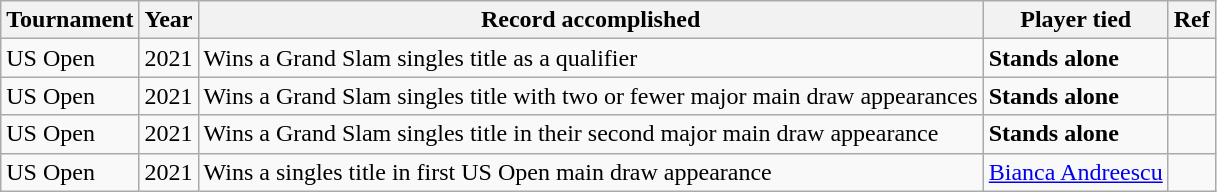<table class=wikitable>
<tr>
<th>Tournament</th>
<th>Year</th>
<th>Record accomplished</th>
<th>Player tied</th>
<th>Ref</th>
</tr>
<tr>
<td>US Open</td>
<td>2021</td>
<td>Wins a Grand Slam singles title as a qualifier</td>
<td><strong>Stands alone</strong></td>
<td></td>
</tr>
<tr>
<td>US Open</td>
<td>2021</td>
<td>Wins a Grand Slam singles title with two or fewer major main draw appearances</td>
<td><strong>Stands alone</strong></td>
<td></td>
</tr>
<tr>
<td>US Open</td>
<td>2021</td>
<td>Wins a Grand Slam singles title in their second major main draw appearance</td>
<td><strong>Stands alone</strong></td>
<td></td>
</tr>
<tr>
<td>US Open</td>
<td>2021</td>
<td>Wins a singles title in first US Open main draw appearance</td>
<td><a href='#'>Bianca Andreescu</a></td>
<td></td>
</tr>
</table>
